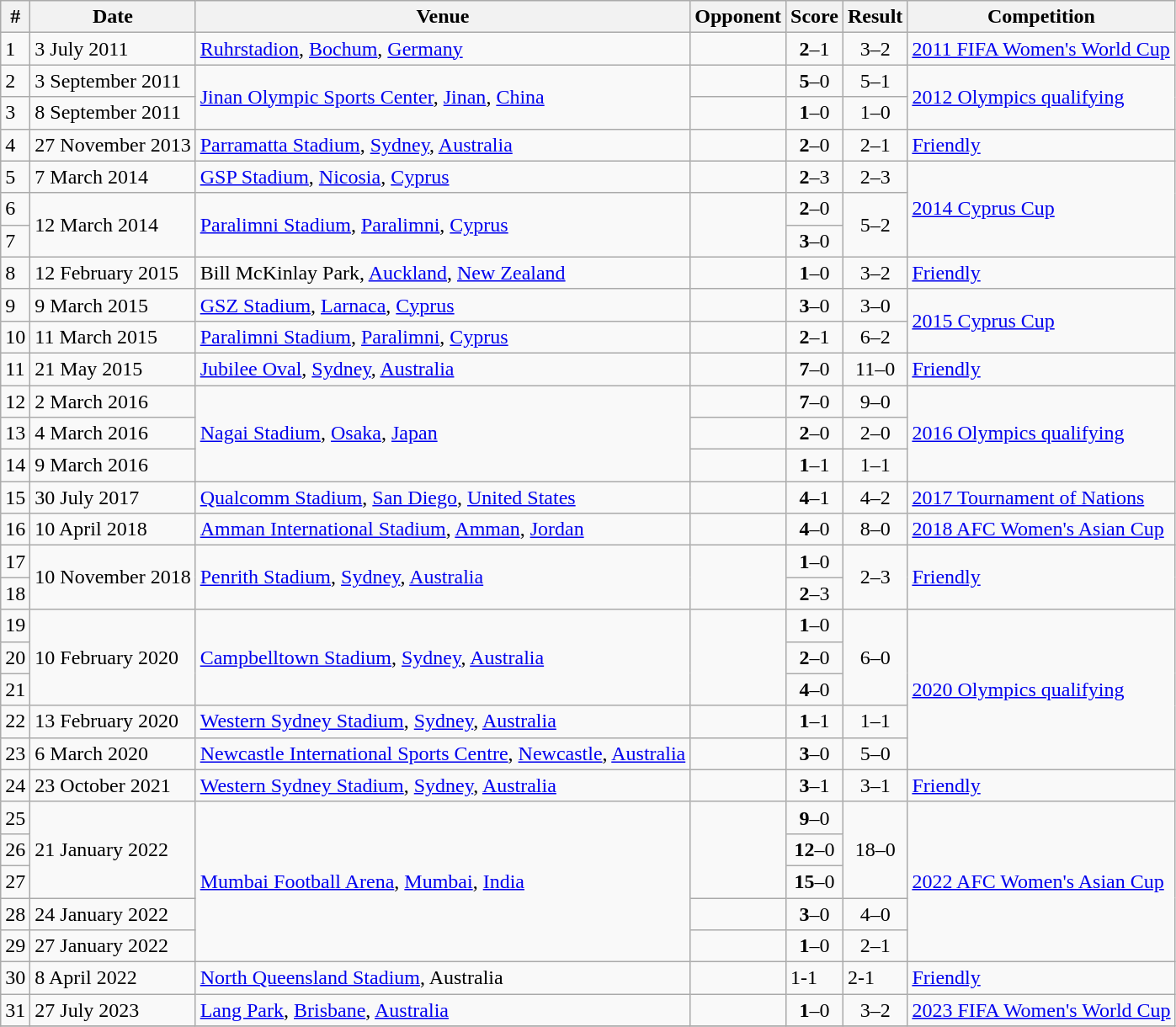<table class="wikitable sortable plainrowheaders">
<tr>
<th>#</th>
<th>Date</th>
<th>Venue</th>
<th>Opponent</th>
<th>Score</th>
<th>Result</th>
<th>Competition</th>
</tr>
<tr>
<td>1</td>
<td>3 July 2011</td>
<td><a href='#'>Ruhrstadion</a>, <a href='#'>Bochum</a>, <a href='#'>Germany</a></td>
<td></td>
<td align="center"><strong>2</strong>–1</td>
<td align="center">3–2</td>
<td><a href='#'>2011 FIFA Women's World Cup</a></td>
</tr>
<tr>
<td>2</td>
<td>3 September 2011</td>
<td rowspan=2><a href='#'>Jinan Olympic Sports Center</a>, <a href='#'>Jinan</a>, <a href='#'>China</a></td>
<td></td>
<td align="center"><strong>5</strong>–0</td>
<td align="center">5–1</td>
<td rowspan="2"><a href='#'>2012 Olympics qualifying</a></td>
</tr>
<tr>
<td>3</td>
<td>8 September 2011</td>
<td></td>
<td align="center"><strong>1</strong>–0</td>
<td align="center">1–0</td>
</tr>
<tr>
<td>4</td>
<td>27 November 2013</td>
<td><a href='#'>Parramatta Stadium</a>, <a href='#'>Sydney</a>, <a href='#'>Australia</a></td>
<td></td>
<td align="center"><strong>2</strong>–0</td>
<td align="center">2–1</td>
<td><a href='#'>Friendly</a></td>
</tr>
<tr>
<td>5</td>
<td>7 March 2014</td>
<td><a href='#'>GSP Stadium</a>, <a href='#'>Nicosia</a>, <a href='#'>Cyprus</a></td>
<td></td>
<td align="center"><strong>2</strong>–3</td>
<td align="center">2–3</td>
<td rowspan="3"><a href='#'>2014 Cyprus Cup</a></td>
</tr>
<tr>
<td>6</td>
<td rowspan=2>12 March 2014</td>
<td rowspan=2><a href='#'>Paralimni Stadium</a>, <a href='#'>Paralimni</a>, <a href='#'>Cyprus</a></td>
<td rowspan=2></td>
<td align="center"><strong>2</strong>–0</td>
<td rowspan=2; align="center">5–2</td>
</tr>
<tr>
<td>7</td>
<td align="center"><strong>3</strong>–0</td>
</tr>
<tr>
<td>8</td>
<td>12 February 2015</td>
<td>Bill McKinlay Park, <a href='#'>Auckland</a>, <a href='#'>New Zealand</a></td>
<td></td>
<td align="center"><strong>1</strong>–0</td>
<td align="center">3–2</td>
<td><a href='#'>Friendly</a></td>
</tr>
<tr>
<td>9</td>
<td>9 March 2015</td>
<td><a href='#'>GSZ Stadium</a>, <a href='#'>Larnaca</a>, <a href='#'>Cyprus</a></td>
<td></td>
<td align="center"><strong>3</strong>–0</td>
<td align="center">3–0</td>
<td rowspan="2"><a href='#'>2015 Cyprus Cup</a></td>
</tr>
<tr>
<td>10</td>
<td>11 March 2015</td>
<td><a href='#'>Paralimni Stadium</a>, <a href='#'>Paralimni</a>, <a href='#'>Cyprus</a></td>
<td></td>
<td align="center"><strong>2</strong>–1</td>
<td align="center">6–2</td>
</tr>
<tr>
<td>11</td>
<td>21 May 2015</td>
<td><a href='#'>Jubilee Oval</a>, <a href='#'>Sydney</a>, <a href='#'>Australia</a></td>
<td></td>
<td align="center"><strong>7</strong>–0</td>
<td align="center">11–0</td>
<td><a href='#'>Friendly</a></td>
</tr>
<tr>
<td>12</td>
<td>2 March 2016</td>
<td rowspan=3><a href='#'>Nagai Stadium</a>, <a href='#'>Osaka</a>, <a href='#'>Japan</a></td>
<td></td>
<td align=center><strong>7</strong>–0</td>
<td align=center>9–0</td>
<td rowspan="3"><a href='#'>2016 Olympics qualifying</a></td>
</tr>
<tr>
<td>13</td>
<td>4 March 2016</td>
<td></td>
<td align=center><strong>2</strong>–0</td>
<td align=center>2–0</td>
</tr>
<tr>
<td>14</td>
<td>9 March 2016</td>
<td></td>
<td align=center><strong>1</strong>–1</td>
<td align=center>1–1</td>
</tr>
<tr>
<td>15</td>
<td>30 July 2017</td>
<td><a href='#'>Qualcomm Stadium</a>, <a href='#'>San Diego</a>, <a href='#'>United States</a></td>
<td></td>
<td align=center><strong>4</strong>–1</td>
<td align=center>4–2</td>
<td><a href='#'>2017 Tournament of Nations</a></td>
</tr>
<tr>
<td>16</td>
<td>10 April 2018</td>
<td><a href='#'>Amman International Stadium</a>, <a href='#'>Amman</a>, <a href='#'>Jordan</a></td>
<td></td>
<td align=center><strong>4</strong>–0</td>
<td align=center>8–0</td>
<td><a href='#'>2018 AFC Women's Asian Cup</a></td>
</tr>
<tr>
<td>17</td>
<td rowspan=2>10 November 2018</td>
<td rowspan=2><a href='#'>Penrith Stadium</a>, <a href='#'>Sydney</a>, <a href='#'>Australia</a></td>
<td rowspan=2></td>
<td align=center><strong>1</strong>–0</td>
<td rowspan=2; align=center>2–3</td>
<td rowspan=2><a href='#'>Friendly</a></td>
</tr>
<tr>
<td>18</td>
<td align="center"><strong>2</strong>–3</td>
</tr>
<tr>
<td>19</td>
<td rowspan="3">10 February 2020</td>
<td rowspan="3"><a href='#'>Campbelltown Stadium</a>, <a href='#'>Sydney</a>, <a href='#'>Australia</a></td>
<td rowspan="3"></td>
<td align="center"><strong>1</strong>–0</td>
<td rowspan="3" align="center">6–0</td>
<td rowspan="5"><a href='#'>2020 Olympics qualifying</a></td>
</tr>
<tr>
<td>20</td>
<td align="center"><strong>2</strong>–0</td>
</tr>
<tr>
<td>21</td>
<td align="center"><strong>4</strong>–0</td>
</tr>
<tr>
<td>22</td>
<td>13 February 2020</td>
<td><a href='#'>Western Sydney Stadium</a>, <a href='#'>Sydney</a>, <a href='#'>Australia</a></td>
<td></td>
<td align="center"><strong>1</strong>–1</td>
<td align="center">1–1</td>
</tr>
<tr>
<td>23</td>
<td>6 March 2020</td>
<td><a href='#'>Newcastle International Sports Centre</a>, <a href='#'>Newcastle</a>, <a href='#'>Australia</a></td>
<td></td>
<td align="center"><strong>3</strong>–0</td>
<td align="center">5–0</td>
</tr>
<tr>
<td>24</td>
<td>23 October 2021</td>
<td><a href='#'>Western Sydney Stadium</a>, <a href='#'>Sydney</a>, <a href='#'>Australia</a></td>
<td></td>
<td align="center"><strong>3</strong>–1</td>
<td align="center">3–1</td>
<td><a href='#'>Friendly</a></td>
</tr>
<tr>
<td>25</td>
<td rowspan="3">21 January 2022</td>
<td rowspan=5><a href='#'>Mumbai Football Arena</a>, <a href='#'>Mumbai</a>, <a href='#'>India</a></td>
<td rowspan="3"></td>
<td align="center"><strong>9</strong>–0</td>
<td rowspan="3" align="center">18–0</td>
<td rowspan=5><a href='#'>2022 AFC Women's Asian Cup</a></td>
</tr>
<tr>
<td>26</td>
<td align=center><strong>12</strong>–0</td>
</tr>
<tr>
<td>27</td>
<td align=center><strong>15</strong>–0</td>
</tr>
<tr>
<td>28</td>
<td>24 January 2022</td>
<td></td>
<td align=center><strong>3</strong>–0</td>
<td align=center>4–0</td>
</tr>
<tr>
<td>29</td>
<td>27 January 2022</td>
<td></td>
<td align=center><strong>1</strong>–0</td>
<td align=center>2–1</td>
</tr>
<tr>
<td>30</td>
<td>8 April 2022</td>
<td><a href='#'>North Queensland Stadium</a>, Australia</td>
<td></td>
<td>1-1</td>
<td>2-1</td>
<td><a href='#'>Friendly</a></td>
</tr>
<tr>
<td>31</td>
<td>27 July 2023</td>
<td><a href='#'>Lang Park</a>, <a href='#'>Brisbane</a>, <a href='#'>Australia</a></td>
<td></td>
<td align="center"><strong>1</strong>–0</td>
<td align="center">3–2</td>
<td><a href='#'>2023 FIFA Women's World Cup</a></td>
</tr>
<tr>
</tr>
</table>
